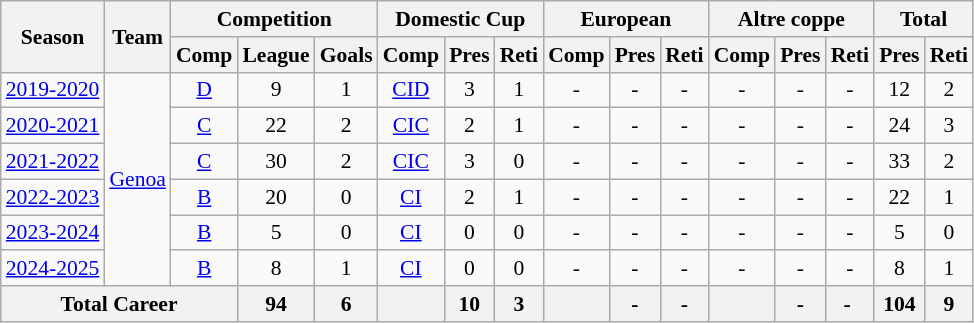<table class="wikitable center" style="text-align:center; font-size:90%">
<tr>
<th rowspan="2">Season</th>
<th rowspan="2">Team</th>
<th colspan="3">Competition</th>
<th colspan="3">Domestic Cup</th>
<th colspan="3">European</th>
<th colspan="3">Altre coppe</th>
<th colspan="2">Total</th>
</tr>
<tr>
<th>Comp</th>
<th>League</th>
<th>Goals</th>
<th>Comp</th>
<th>Pres</th>
<th>Reti</th>
<th>Comp</th>
<th>Pres</th>
<th>Reti</th>
<th>Comp</th>
<th>Pres</th>
<th>Reti</th>
<th>Pres</th>
<th>Reti</th>
</tr>
<tr>
<td><a href='#'>2019-2020</a></td>
<td rowspan="6"> <a href='#'>Genoa</a></td>
<td><a href='#'>D</a></td>
<td>9</td>
<td>1</td>
<td><a href='#'>CID</a></td>
<td>3</td>
<td>1</td>
<td>-</td>
<td>-</td>
<td>-</td>
<td>-</td>
<td>-</td>
<td>-</td>
<td>12</td>
<td>2</td>
</tr>
<tr>
<td><a href='#'>2020-2021</a></td>
<td><a href='#'>C</a></td>
<td>22</td>
<td>2</td>
<td><a href='#'>CIC</a></td>
<td>2</td>
<td>1</td>
<td>-</td>
<td>-</td>
<td>-</td>
<td>-</td>
<td>-</td>
<td>-</td>
<td>24</td>
<td>3</td>
</tr>
<tr>
<td><a href='#'>2021-2022</a></td>
<td><a href='#'>C</a></td>
<td>30</td>
<td>2</td>
<td><a href='#'>CIC</a></td>
<td>3</td>
<td>0</td>
<td>-</td>
<td>-</td>
<td>-</td>
<td>-</td>
<td>-</td>
<td>-</td>
<td>33</td>
<td>2</td>
</tr>
<tr>
<td><a href='#'>2022-2023</a></td>
<td><a href='#'>B</a></td>
<td>20</td>
<td>0</td>
<td><a href='#'>CI</a></td>
<td>2</td>
<td>1</td>
<td>-</td>
<td>-</td>
<td>-</td>
<td>-</td>
<td>-</td>
<td>-</td>
<td>22</td>
<td>1</td>
</tr>
<tr>
<td><a href='#'>2023-2024</a></td>
<td><a href='#'>B</a></td>
<td>5</td>
<td>0</td>
<td><a href='#'>CI</a></td>
<td>0</td>
<td>0</td>
<td>-</td>
<td>-</td>
<td>-</td>
<td>-</td>
<td>-</td>
<td>-</td>
<td>5</td>
<td>0</td>
</tr>
<tr>
<td><a href='#'>2024-2025</a></td>
<td><a href='#'>B</a></td>
<td>8</td>
<td>1</td>
<td><a href='#'>CI</a></td>
<td>0</td>
<td>0</td>
<td>-</td>
<td>-</td>
<td>-</td>
<td>-</td>
<td>-</td>
<td>-</td>
<td>8</td>
<td>1</td>
</tr>
<tr>
<th colspan="3">Total Career</th>
<th>94</th>
<th>6</th>
<th></th>
<th>10</th>
<th>3</th>
<th></th>
<th>-</th>
<th>-</th>
<th></th>
<th>-</th>
<th>- </th>
<th>104</th>
<th>9</th>
</tr>
</table>
